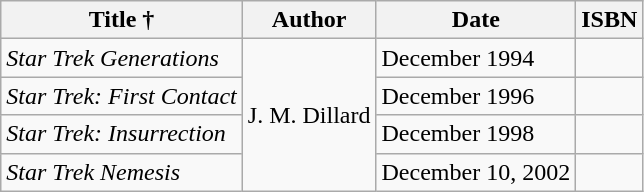<table class="wikitable">
<tr>
<th>Title †</th>
<th>Author</th>
<th>Date</th>
<th>ISBN</th>
</tr>
<tr>
<td><em>Star Trek Generations</em></td>
<td rowspan="4">J. M. Dillard</td>
<td>December 1994</td>
<td></td>
</tr>
<tr>
<td><em>Star Trek: First Contact</em></td>
<td>December 1996</td>
<td></td>
</tr>
<tr>
<td><em>Star Trek: Insurrection</em></td>
<td>December 1998</td>
<td></td>
</tr>
<tr>
<td><em>Star Trek Nemesis</em></td>
<td>December 10, 2002</td>
<td></td>
</tr>
</table>
